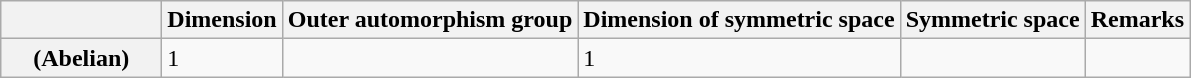<table class="wikitable">
<tr>
<th width=100></th>
<th>Dimension</th>
<th>Outer automorphism group</th>
<th>Dimension of symmetric space</th>
<th>Symmetric space</th>
<th>Remarks</th>
</tr>
<tr class="sorttop">
<th> (Abelian)</th>
<td>1</td>
<td></td>
<td>1</td>
<td></td>
<td></td>
</tr>
</table>
